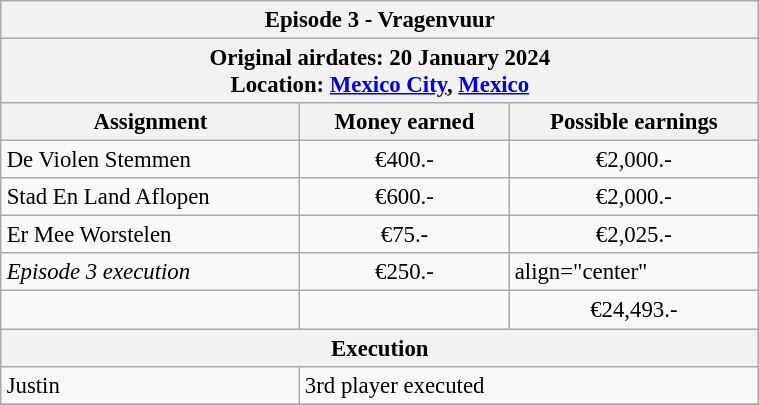<table class="wikitable" style="font-size: 95%; margin: 10px" align="right" width="40%">
<tr>
<th colspan=3>Episode 3 - Vragenvuur</th>
</tr>
<tr>
<th colspan=3>Original airdates: 20 January 2024<br>Location: <a href='#'>Mexico City</a>, <a href='#'>Mexico</a></th>
</tr>
<tr>
<th>Assignment</th>
<th>Money earned</th>
<th>Possible earnings</th>
</tr>
<tr>
<td>De Violen Stemmen</td>
<td align="center">€400.-</td>
<td align="center">€2,000.-</td>
</tr>
<tr>
<td>Stad En Land Aflopen</td>
<td align="center">€600.-</td>
<td align="center">€2,000.-</td>
</tr>
<tr>
<td>Er Mee Worstelen</td>
<td align="center">€75.-</td>
<td align="center">€2,025.-</td>
</tr>
<tr>
<td><em>Episode 3 execution</em></td>
<td align="center">€250.-</td>
<td>align="center" </td>
</tr>
<tr>
<td><strong></strong></td>
<td align="center"><strong></strong></td>
<td align="center">€24,493.-</td>
</tr>
<tr>
<th colspan=3>Execution</th>
</tr>
<tr>
<td>Justin</td>
<td colspan=2>3rd player executed</td>
</tr>
<tr>
</tr>
</table>
